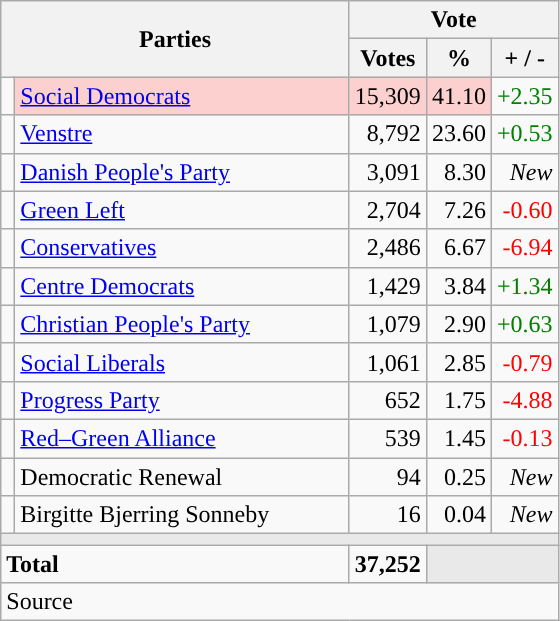<table class="wikitable" style="text-align:right;">
<tr>
<th style="text-align:centre;" rowspan="2" colspan="2" width="225">Parties</th>
<th colspan="3">Vote</th>
</tr>
<tr>
<th width="15">Votes</th>
<th width="15">%</th>
<th width="15">+ / -</th>
</tr>
<tr>
<td width="2" style="color:inherit;background:"></td>
<td bgcolor=#fbd0ce  align="left"><a href='#'>Social Democrats</a></td>
<td bgcolor=#fbd0ce>15,309</td>
<td bgcolor=#fbd0ce>41.10</td>
<td style=color:green;>+2.35</td>
</tr>
<tr>
<td width="2" style="color:inherit;background:"></td>
<td align="left"><a href='#'>Venstre</a></td>
<td>8,792</td>
<td>23.60</td>
<td style=color:green;>+0.53</td>
</tr>
<tr>
<td width="2" style="color:inherit;background:"></td>
<td align="left"><a href='#'>Danish People's Party</a></td>
<td>3,091</td>
<td>8.30</td>
<td><em>New</em></td>
</tr>
<tr>
<td width="2" style="color:inherit;background:"></td>
<td align="left"><a href='#'>Green Left</a></td>
<td>2,704</td>
<td>7.26</td>
<td style=color:red;>-0.60</td>
</tr>
<tr>
<td width="2" style="color:inherit;background:"></td>
<td align="left"><a href='#'>Conservatives</a></td>
<td>2,486</td>
<td>6.67</td>
<td style=color:red;>-6.94</td>
</tr>
<tr>
<td width="2" style="color:inherit;background:"></td>
<td align="left"><a href='#'>Centre Democrats</a></td>
<td>1,429</td>
<td>3.84</td>
<td style=color:green;>+1.34</td>
</tr>
<tr>
<td width="2" style="color:inherit;background:"></td>
<td align="left"><a href='#'>Christian People's Party</a></td>
<td>1,079</td>
<td>2.90</td>
<td style=color:green;>+0.63</td>
</tr>
<tr>
<td width="2" style="color:inherit;background:"></td>
<td align="left"><a href='#'>Social Liberals</a></td>
<td>1,061</td>
<td>2.85</td>
<td style=color:red;>-0.79</td>
</tr>
<tr>
<td width="2" style="color:inherit;background:"></td>
<td align="left"><a href='#'>Progress Party</a></td>
<td>652</td>
<td>1.75</td>
<td style=color:red;>-4.88</td>
</tr>
<tr>
<td width="2" style="color:inherit;background:"></td>
<td align="left"><a href='#'>Red–Green Alliance</a></td>
<td>539</td>
<td>1.45</td>
<td style=color:red;>-0.13</td>
</tr>
<tr>
<td width="2" style="color:inherit;background:"></td>
<td align="left">Democratic Renewal</td>
<td>94</td>
<td>0.25</td>
<td><em>New</em></td>
</tr>
<tr>
<td width="2" style="color:inherit;background:"></td>
<td align="left">Birgitte Bjerring Sonneby</td>
<td>16</td>
<td>0.04</td>
<td><em>New</em></td>
</tr>
<tr>
<td colspan="7" bgcolor="#E9E9E9"></td>
</tr>
<tr>
<td align="left" colspan="2"><strong>Total</strong></td>
<td><strong>37,252</strong></td>
<td bgcolor="#E9E9E9" colspan="2"></td>
</tr>
<tr>
<td align="left" colspan="6">Source</td>
</tr>
</table>
